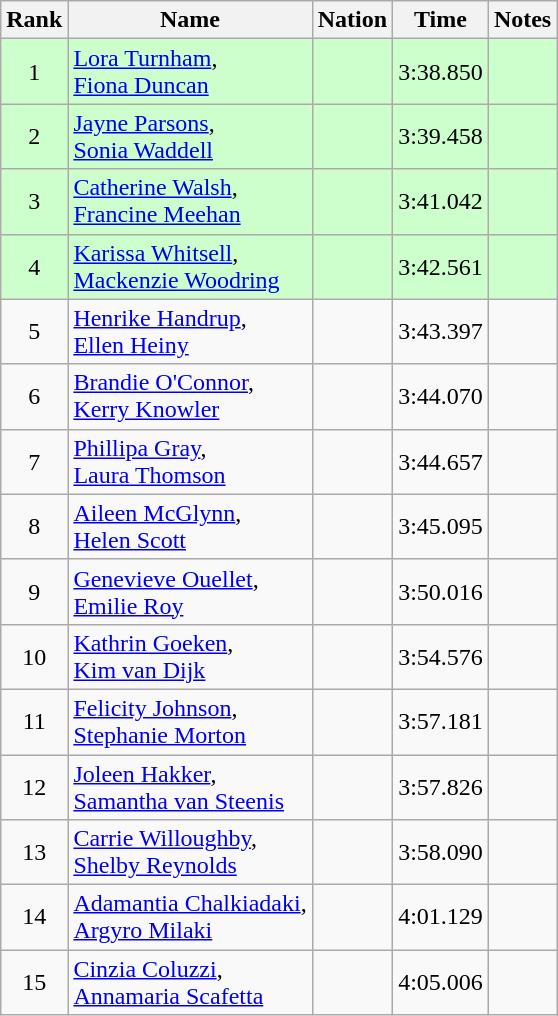<table class="wikitable sortable" style="text-align:center">
<tr>
<th>Rank</th>
<th>Name</th>
<th>Nation</th>
<th>Time</th>
<th>Notes</th>
</tr>
<tr bgcolor=ccffcc>
<td>1</td>
<td align=left><a href='#'>Lora Turnham</a>,<br><a href='#'>Fiona Duncan</a></td>
<td align=left></td>
<td>3:38.850</td>
<td></td>
</tr>
<tr bgcolor=ccffcc>
<td>2</td>
<td align=left><a href='#'>Jayne Parsons</a>,<br><a href='#'>Sonia Waddell</a></td>
<td align=left></td>
<td>3:39.458</td>
<td></td>
</tr>
<tr bgcolor=ccffcc>
<td>3</td>
<td align=left><a href='#'>Catherine Walsh</a>,<br><a href='#'>Francine Meehan</a></td>
<td align=left></td>
<td>3:41.042</td>
<td></td>
</tr>
<tr bgcolor=ccffcc>
<td>4</td>
<td align=left><a href='#'>Karissa Whitsell</a>,<br><a href='#'>Mackenzie Woodring</a></td>
<td align=left></td>
<td>3:42.561</td>
<td></td>
</tr>
<tr>
<td>5</td>
<td align=left><a href='#'>Henrike Handrup</a>,<br><a href='#'>Ellen Heiny</a></td>
<td align=left></td>
<td>3:43.397</td>
<td></td>
</tr>
<tr>
<td>6</td>
<td align=left><a href='#'>Brandie O'Connor</a>,<br><a href='#'>Kerry Knowler</a></td>
<td align=left></td>
<td>3:44.070</td>
<td></td>
</tr>
<tr>
<td>7</td>
<td align=left><a href='#'>Phillipa Gray</a>,<br><a href='#'>Laura Thomson</a></td>
<td align=left></td>
<td>3:44.657</td>
<td></td>
</tr>
<tr>
<td>8</td>
<td align=left><a href='#'>Aileen McGlynn</a>,<br><a href='#'>Helen Scott</a></td>
<td align=left></td>
<td>3:45.095</td>
<td></td>
</tr>
<tr>
<td>9</td>
<td align=left><a href='#'>Genevieve Ouellet</a>,<br><a href='#'>Emilie Roy</a></td>
<td align=left></td>
<td>3:50.016</td>
<td></td>
</tr>
<tr>
<td>10</td>
<td align=left><a href='#'>Kathrin Goeken</a>,<br><a href='#'>Kim van Dijk</a></td>
<td align=left></td>
<td>3:54.576</td>
<td></td>
</tr>
<tr>
<td>11</td>
<td align=left><a href='#'>Felicity Johnson</a>,<br><a href='#'>Stephanie Morton</a></td>
<td align=left></td>
<td>3:57.181</td>
<td></td>
</tr>
<tr>
<td>12</td>
<td align=left><a href='#'>Joleen Hakker</a>,<br><a href='#'>Samantha van Steenis</a></td>
<td align=left></td>
<td>3:57.826</td>
<td></td>
</tr>
<tr>
<td>13</td>
<td align=left><a href='#'>Carrie Willoughby</a>,<br><a href='#'>Shelby Reynolds</a></td>
<td align=left></td>
<td>3:58.090</td>
<td></td>
</tr>
<tr>
<td>14</td>
<td align=left><a href='#'>Adamantia Chalkiadaki</a>,<br><a href='#'>Argyro Milaki</a></td>
<td align=left></td>
<td>4:01.129</td>
<td></td>
</tr>
<tr>
<td>15</td>
<td align=left><a href='#'>Cinzia Coluzzi</a>,<br><a href='#'>Annamaria Scafetta</a></td>
<td align=left></td>
<td>4:05.006</td>
<td></td>
</tr>
</table>
